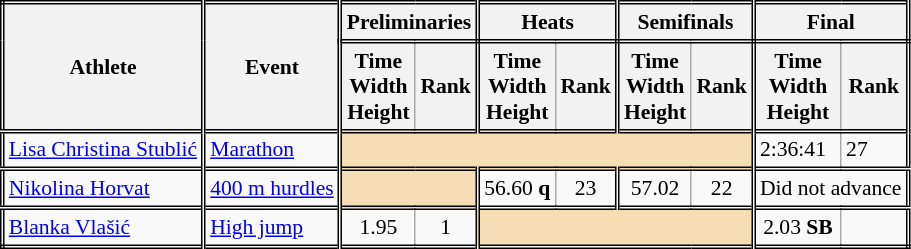<table class=wikitable style="font-size:90%; border: double;">
<tr>
<th rowspan="2" style="border-right:double">Athlete</th>
<th rowspan="2" style="border-right:double">Event</th>
<th colspan="2" style="border-right:double; border-bottom:double;">Preliminaries</th>
<th colspan="2" style="border-right:double; border-bottom:double;">Heats</th>
<th colspan="2" style="border-right:double; border-bottom:double;">Semifinals</th>
<th colspan="2" style="border-right:double; border-bottom:double;">Final</th>
</tr>
<tr>
<th>Time<br>Width<br>Height</th>
<th style="border-right:double">Rank</th>
<th>Time<br>Width<br>Height</th>
<th style="border-right:double">Rank</th>
<th>Time<br>Width<br>Height</th>
<th style="border-right:double">Rank</th>
<th>Time<br>Width<br>Height</th>
<th style="border-right:double">Rank</th>
</tr>
<tr style="border-top: double;">
<td style="border-right:double"><a href='#'>Lisa Christina Stublić</a></td>
<td style="border-right:double"><a href='#'>Marathon</a></td>
<td style="border-right:double" colspan= 6 bgcolor="wheat"></td>
<td>2:36:41</td>
<td>27</td>
</tr>
<tr style="border-top: double;">
<td style="border-right:double"><a href='#'>Nikolina Horvat</a></td>
<td style="border-right:double"><a href='#'>400 m hurdles</a></td>
<td style="border-right:double" colspan= 2 bgcolor="wheat"></td>
<td align=center>56.60 <strong>q</strong></td>
<td align=center style="border-right:double">23</td>
<td align=center>57.02</td>
<td align=center style="border-right:double">22</td>
<td colspan="2" align=center>Did not advance</td>
</tr>
<tr style="border-top: double;">
<td style="border-right:double"><a href='#'>Blanka Vlašić</a></td>
<td style="border-right:double"><a href='#'>High jump</a></td>
<td align=center>1.95</td>
<td align=center style="border-right:double">1</td>
<td style="border-right:double" colspan= 4 bgcolor="wheat"></td>
<td align=center>2.03 <strong>SB</strong></td>
<td align=center></td>
</tr>
</table>
